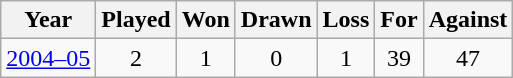<table class="wikitable" style="text-align:center">
<tr>
<th>Year</th>
<th>Played</th>
<th>Won</th>
<th>Drawn</th>
<th>Loss</th>
<th>For</th>
<th>Against</th>
</tr>
<tr>
<td><a href='#'>2004–05</a></td>
<td>2</td>
<td>1</td>
<td>0</td>
<td>1</td>
<td>39</td>
<td>47</td>
</tr>
</table>
